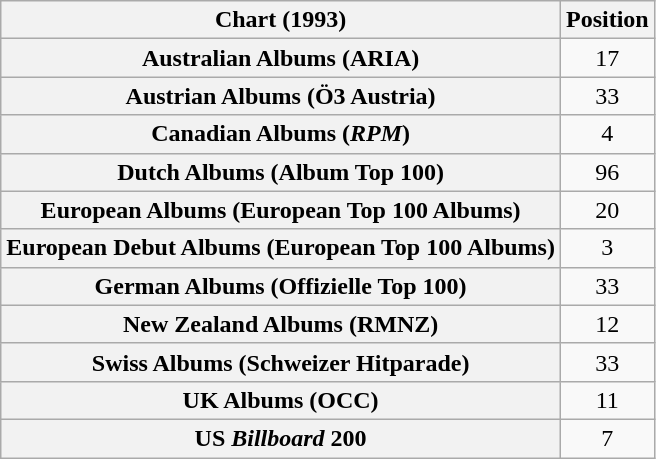<table class="wikitable sortable plainrowheaders" style="text-align:center">
<tr>
<th scope="col">Chart (1993)</th>
<th scope="col">Position</th>
</tr>
<tr>
<th scope="row">Australian Albums (ARIA)</th>
<td>17</td>
</tr>
<tr>
<th scope="row">Austrian Albums (Ö3 Austria)</th>
<td>33</td>
</tr>
<tr>
<th scope="row">Canadian Albums (<em>RPM</em>)</th>
<td>4</td>
</tr>
<tr>
<th scope="row">Dutch Albums (Album Top 100)</th>
<td>96</td>
</tr>
<tr>
<th scope="row">European Albums (European Top 100 Albums)</th>
<td>20</td>
</tr>
<tr>
<th scope="row">European Debut Albums (European Top 100 Albums)</th>
<td>3</td>
</tr>
<tr>
<th scope="row">German Albums (Offizielle Top 100)</th>
<td>33</td>
</tr>
<tr>
<th scope="row">New Zealand Albums (RMNZ)</th>
<td>12</td>
</tr>
<tr>
<th scope="row">Swiss Albums (Schweizer Hitparade)</th>
<td>33</td>
</tr>
<tr>
<th scope="row">UK Albums (OCC)</th>
<td>11</td>
</tr>
<tr>
<th scope="row">US <em>Billboard</em> 200</th>
<td>7</td>
</tr>
</table>
